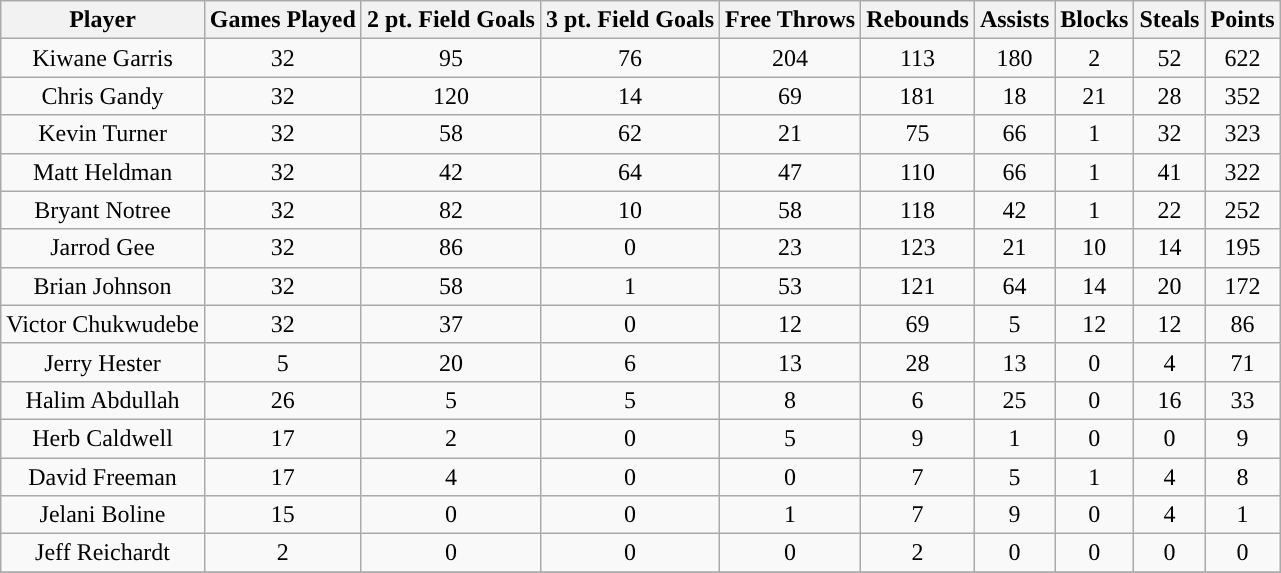<table class="wikitable sortable" style="text-align:center">
<tr>
<th>Player</th>
<th>Games Played</th>
<th>2 pt. Field Goals</th>
<th>3 pt. Field Goals</th>
<th>Free Throws</th>
<th>Rebounds</th>
<th>Assists</th>
<th>Blocks</th>
<th>Steals</th>
<th>Points</th>
</tr>
<tr align="center" bgcolor="">
<td>Kiwane Garris</td>
<td>32</td>
<td>95</td>
<td>76</td>
<td>204</td>
<td>113</td>
<td>180</td>
<td>2</td>
<td>52</td>
<td>622</td>
</tr>
<tr align="center" bgcolor="">
<td>Chris Gandy</td>
<td>32</td>
<td>120</td>
<td>14</td>
<td>69</td>
<td>181</td>
<td>18</td>
<td>21</td>
<td>28</td>
<td>352</td>
</tr>
<tr align="center" bgcolor="">
<td>Kevin Turner</td>
<td>32</td>
<td>58</td>
<td>62</td>
<td>21</td>
<td>75</td>
<td>66</td>
<td>1</td>
<td>32</td>
<td>323</td>
</tr>
<tr align="center" bgcolor="">
<td>Matt Heldman</td>
<td>32</td>
<td>42</td>
<td>64</td>
<td>47</td>
<td>110</td>
<td>66</td>
<td>1</td>
<td>41</td>
<td>322</td>
</tr>
<tr align="center" bgcolor="">
<td>Bryant Notree</td>
<td>32</td>
<td>82</td>
<td>10</td>
<td>58</td>
<td>118</td>
<td>42</td>
<td>1</td>
<td>22</td>
<td>252</td>
</tr>
<tr align="center" bgcolor="">
<td>Jarrod Gee</td>
<td>32</td>
<td>86</td>
<td>0</td>
<td>23</td>
<td>123</td>
<td>21</td>
<td>10</td>
<td>14</td>
<td>195</td>
</tr>
<tr align="center" bgcolor="">
<td>Brian Johnson</td>
<td>32</td>
<td>58</td>
<td>1</td>
<td>53</td>
<td>121</td>
<td>64</td>
<td>14</td>
<td>20</td>
<td>172</td>
</tr>
<tr align="center" bgcolor="">
<td>Victor Chukwudebe</td>
<td>32</td>
<td>37</td>
<td>0</td>
<td>12</td>
<td>69</td>
<td>5</td>
<td>12</td>
<td>12</td>
<td>86</td>
</tr>
<tr align="center" bgcolor="">
<td>Jerry Hester</td>
<td>5</td>
<td>20</td>
<td>6</td>
<td>13</td>
<td>28</td>
<td>13</td>
<td>0</td>
<td>4</td>
<td>71</td>
</tr>
<tr align="center" bgcolor="">
<td>Halim Abdullah</td>
<td>26</td>
<td>5</td>
<td>5</td>
<td>8</td>
<td>6</td>
<td>25</td>
<td>0</td>
<td>16</td>
<td>33</td>
</tr>
<tr align="center" bgcolor="">
<td>Herb Caldwell</td>
<td>17</td>
<td>2</td>
<td>0</td>
<td>5</td>
<td>9</td>
<td>1</td>
<td>0</td>
<td>0</td>
<td>9</td>
</tr>
<tr align="center" bgcolor="">
<td>David Freeman</td>
<td>17</td>
<td>4</td>
<td>0</td>
<td>0</td>
<td>7</td>
<td>5</td>
<td>1</td>
<td>4</td>
<td>8</td>
</tr>
<tr align="center" bgcolor="">
<td>Jelani Boline</td>
<td>15</td>
<td>0</td>
<td>0</td>
<td>1</td>
<td>7</td>
<td>9</td>
<td>0</td>
<td>4</td>
<td>1</td>
</tr>
<tr align="center" bgcolor="">
<td>Jeff Reichardt</td>
<td>2</td>
<td>0</td>
<td>0</td>
<td>0</td>
<td>2</td>
<td>0</td>
<td>0</td>
<td>0</td>
<td>0</td>
</tr>
<tr align="center" bgcolor="">
</tr>
</table>
